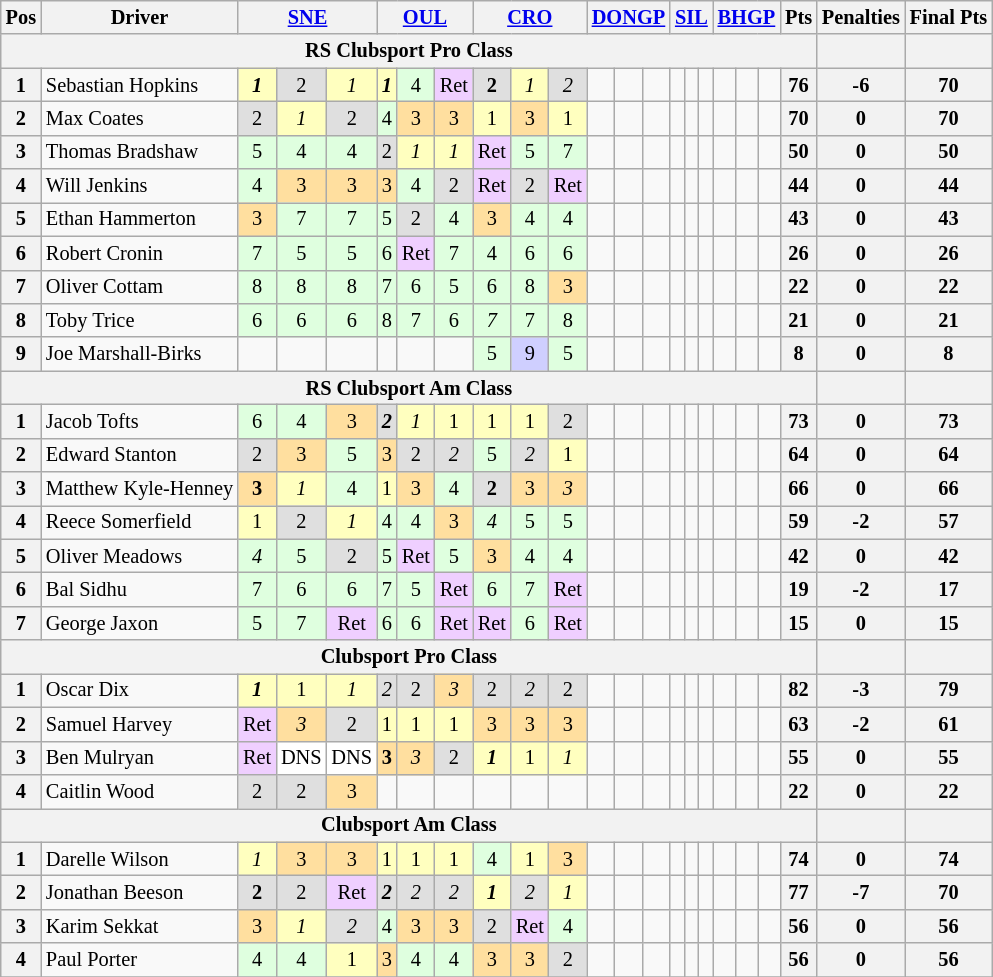<table class="wikitable" style="font-size: 85%; text-align: center;">
<tr valign="top">
<th valign="middle">Pos</th>
<th valign="middle">Driver</th>
<th colspan="3"><a href='#'>SNE</a></th>
<th colspan="3"><a href='#'>OUL</a></th>
<th colspan="3"><a href='#'>CRO</a></th>
<th colspan="3"><a href='#'>DONGP</a></th>
<th colspan="3"><a href='#'>SIL</a></th>
<th colspan="3"><a href='#'>BHGP</a></th>
<th valign="middle">Pts</th>
<th>Penalties</th>
<th>Final Pts</th>
</tr>
<tr>
<th colspan="21">RS Clubsport Pro Class</th>
<th></th>
<th></th>
</tr>
<tr>
<th>1</th>
<td align="left"> Sebastian Hopkins</td>
<td style="background:#ffffbf;"><strong><em>1</em></strong></td>
<td style="background:#dfdfdf;">2</td>
<td style="background:#ffffbf;"><em>1</em></td>
<td style="background:#ffffbf;"><strong><em>1</em></strong></td>
<td style="background:#dfffdf;">4</td>
<td style="background:#efcfff;">Ret</td>
<td style="background:#dfdfdf;"><strong>2</strong></td>
<td style="background:#ffffbf;"><em>1</em></td>
<td style="background:#dfdfdf;"><em>2</em></td>
<td></td>
<td></td>
<td></td>
<td></td>
<td></td>
<td></td>
<td></td>
<td></td>
<td></td>
<th>76</th>
<th>-6</th>
<th>70</th>
</tr>
<tr>
<th>2</th>
<td align="left"> Max Coates</td>
<td style="background:#dfdfdf;">2</td>
<td style="background:#ffffbf;"><em>1</em></td>
<td style="background:#dfdfdf;">2</td>
<td style="background:#dfffdf;">4</td>
<td style="background:#ffdf9f;">3</td>
<td style="background:#ffdf9f;">3</td>
<td style="background:#ffffbf;">1</td>
<td style="background:#ffdf9f;">3</td>
<td style="background:#ffffbf;">1</td>
<td></td>
<td></td>
<td></td>
<td></td>
<td></td>
<td></td>
<td></td>
<td></td>
<td></td>
<th>70</th>
<th>0</th>
<th>70</th>
</tr>
<tr>
<th>3</th>
<td align="left"> Thomas Bradshaw</td>
<td style="background:#dfffdf;">5</td>
<td style="background:#dfffdf;">4</td>
<td style="background:#dfffdf;">4</td>
<td style="background:#dfdfdf;">2</td>
<td style="background:#ffffbf;"><em>1</em></td>
<td style="background:#ffffbf;"><em>1</em></td>
<td style="background:#efcfff;">Ret</td>
<td style="background:#dfffdf;">5</td>
<td style="background:#dfffdf;">7</td>
<td></td>
<td></td>
<td></td>
<td></td>
<td></td>
<td></td>
<td></td>
<td></td>
<td></td>
<th>50</th>
<th>0</th>
<th>50</th>
</tr>
<tr>
<th>4</th>
<td align="left"> Will Jenkins</td>
<td style="background:#dfffdf;">4</td>
<td style="background:#ffdf9f;">3</td>
<td style="background:#ffdf9f;">3</td>
<td style="background:#ffdf9f;">3</td>
<td style="background:#dfffdf;">4</td>
<td style="background:#dfdfdf;">2</td>
<td style="background:#efcfff;">Ret</td>
<td style="background:#dfdfdf;">2</td>
<td style="background:#efcfff;">Ret</td>
<td></td>
<td></td>
<td></td>
<td></td>
<td></td>
<td></td>
<td></td>
<td></td>
<td></td>
<th>44</th>
<th>0</th>
<th>44</th>
</tr>
<tr>
<th>5</th>
<td align="left"> Ethan Hammerton</td>
<td style="background:#ffdf9f;">3</td>
<td style="background:#dfffdf;">7</td>
<td style="background:#dfffdf;">7</td>
<td style="background:#dfffdf;">5</td>
<td style="background:#dfdfdf;">2</td>
<td style="background:#dfffdf;">4</td>
<td style="background:#ffdf9f;">3</td>
<td style="background:#dfffdf;">4</td>
<td style="background:#dfffdf;">4</td>
<td></td>
<td></td>
<td></td>
<td></td>
<td></td>
<td></td>
<td></td>
<td></td>
<td></td>
<th>43</th>
<th>0</th>
<th>43</th>
</tr>
<tr>
<th>6</th>
<td align="left"> Robert Cronin</td>
<td style="background:#dfffdf;">7</td>
<td style="background:#dfffdf;">5</td>
<td style="background:#dfffdf;">5</td>
<td style="background:#dfffdf;">6</td>
<td style="background:#efcfff;">Ret</td>
<td style="background:#dfffdf;">7</td>
<td style="background:#dfffdf;">4</td>
<td style="background:#dfffdf;">6</td>
<td style="background:#dfffdf;">6</td>
<td></td>
<td></td>
<td></td>
<td></td>
<td></td>
<td></td>
<td></td>
<td></td>
<td></td>
<th>26</th>
<th>0</th>
<th>26</th>
</tr>
<tr>
<th>7</th>
<td align="left"> Oliver Cottam</td>
<td style="background:#dfffdf;">8</td>
<td style="background:#dfffdf;">8</td>
<td style="background:#dfffdf;">8</td>
<td style="background:#dfffdf;">7</td>
<td style="background:#dfffdf;">6</td>
<td style="background:#dfffdf;">5</td>
<td style="background:#dfffdf;">6</td>
<td style="background:#dfffdf;">8</td>
<td style="background:#ffdf9f;">3</td>
<td></td>
<td></td>
<td></td>
<td></td>
<td></td>
<td></td>
<td></td>
<td></td>
<td></td>
<th>22</th>
<th>0</th>
<th>22</th>
</tr>
<tr>
<th>8</th>
<td align="left"> Toby Trice</td>
<td style="background:#dfffdf;">6</td>
<td style="background:#dfffdf;">6</td>
<td style="background:#dfffdf;">6</td>
<td style="background:#dfffdf;">8</td>
<td style="background:#dfffdf;">7</td>
<td style="background:#dfffdf;">6</td>
<td style="background:#dfffdf;"><em>7</em></td>
<td style="background:#dfffdf;">7</td>
<td style="background:#dfffdf;">8</td>
<td></td>
<td></td>
<td></td>
<td></td>
<td></td>
<td></td>
<td></td>
<td></td>
<td></td>
<th>21</th>
<th>0</th>
<th>21</th>
</tr>
<tr>
<th>9</th>
<td align="left"> Joe Marshall-Birks</td>
<td></td>
<td></td>
<td></td>
<td></td>
<td></td>
<td></td>
<td style="background:#dfffdf;">5</td>
<td style="background:#cfcfff;">9</td>
<td style="background:#dfffdf;">5</td>
<td></td>
<td></td>
<td></td>
<td></td>
<td></td>
<td></td>
<td></td>
<td></td>
<td></td>
<th>8</th>
<th>0</th>
<th>8</th>
</tr>
<tr>
<th colspan="21">RS Clubsport Am Class</th>
<th></th>
<th></th>
</tr>
<tr>
<th>1</th>
<td align="left"> Jacob Tofts</td>
<td style="background:#dfffdf;">6</td>
<td style="background:#dfffdf;">4</td>
<td style="background:#ffdf9f;">3</td>
<td style="background:#dfdfdf;"><strong><em>2</em></strong></td>
<td style="background:#ffffbf;"><em>1</em></td>
<td style="background:#ffffbf;">1</td>
<td style="background:#ffffbf;">1</td>
<td style="background:#ffffbf;">1</td>
<td style="background:#dfdfdf;">2</td>
<td></td>
<td></td>
<td></td>
<td></td>
<td></td>
<td></td>
<td></td>
<td></td>
<td></td>
<th>73</th>
<th>0</th>
<th>73</th>
</tr>
<tr>
<th>2</th>
<td align="left"> Edward Stanton</td>
<td style="background:#dfdfdf;">2</td>
<td style="background:#ffdf9f;">3</td>
<td style="background:#dfffdf;">5</td>
<td style="background:#ffdf9f;">3</td>
<td style="background:#dfdfdf;">2</td>
<td style="background:#dfdfdf;"><em>2</em></td>
<td style="background:#dfffdf;">5</td>
<td style="background:#dfdfdf;"><em>2</em></td>
<td style="background:#ffffbf;">1</td>
<td></td>
<td></td>
<td></td>
<td></td>
<td></td>
<td></td>
<td></td>
<td></td>
<td></td>
<th>64</th>
<th>0</th>
<th>64</th>
</tr>
<tr>
<th>3</th>
<td align="left" nowrap> Matthew Kyle-Henney</td>
<td style="background:#ffdf9f;"><strong>3</strong></td>
<td style="background:#ffffbf;"><em>1</em></td>
<td style="background:#dfffdf;">4</td>
<td style="background:#ffffbf;">1</td>
<td style="background:#ffdf9f;">3</td>
<td style="background:#dfffdf;">4</td>
<td style="background:#dfdfdf;"><strong>2</strong></td>
<td style="background:#ffdf9f;">3</td>
<td style="background:#ffdf9f;"><em>3</em></td>
<td></td>
<td></td>
<td></td>
<td></td>
<td></td>
<td></td>
<td></td>
<td></td>
<td></td>
<th>66</th>
<th>0</th>
<th>66</th>
</tr>
<tr>
<th>4</th>
<td align="left"> Reece Somerfield</td>
<td style="background:#ffffbf;">1</td>
<td style="background:#dfdfdf;">2</td>
<td style="background:#ffffbf;"><em>1</em></td>
<td style="background:#dfffdf;">4</td>
<td style="background:#dfffdf;">4</td>
<td style="background:#ffdf9f;">3</td>
<td style="background:#dfffdf;"><em>4</em></td>
<td style="background:#dfffdf;">5</td>
<td style="background:#dfffdf;">5</td>
<td></td>
<td></td>
<td></td>
<td></td>
<td></td>
<td></td>
<td></td>
<td></td>
<td></td>
<th>59</th>
<th>-2</th>
<th>57</th>
</tr>
<tr>
<th>5</th>
<td align="left"> Oliver Meadows</td>
<td style="background:#dfffdf;"><em>4</em></td>
<td style="background:#dfffdf;">5</td>
<td style="background:#dfdfdf;">2</td>
<td style="background:#dfffdf;">5</td>
<td style="background:#efcfff;">Ret</td>
<td style="background:#dfffdf;">5</td>
<td style="background:#ffdf9f;">3</td>
<td style="background:#dfffdf;">4</td>
<td style="background:#dfffdf;">4</td>
<td></td>
<td></td>
<td></td>
<td></td>
<td></td>
<td></td>
<td></td>
<td></td>
<td></td>
<th>42</th>
<th>0</th>
<th>42</th>
</tr>
<tr>
<th>6</th>
<td align="left"> Bal Sidhu</td>
<td style="background:#dfffdf;">7</td>
<td style="background:#dfffdf;">6</td>
<td style="background:#dfffdf;">6</td>
<td style="background:#dfffdf;">7</td>
<td style="background:#dfffdf;">5</td>
<td style="background:#efcfff;">Ret</td>
<td style="background:#dfffdf;">6</td>
<td style="background:#dfffdf;">7</td>
<td style="background:#efcfff;">Ret</td>
<td></td>
<td></td>
<td></td>
<td></td>
<td></td>
<td></td>
<td></td>
<td></td>
<td></td>
<th>19</th>
<th>-2</th>
<th>17</th>
</tr>
<tr>
<th>7</th>
<td align="left"> George Jaxon</td>
<td style="background:#dfffdf;">5</td>
<td style="background:#dfffdf;">7</td>
<td style="background:#efcfff;">Ret</td>
<td style="background:#dfffdf;">6</td>
<td style="background:#dfffdf;">6</td>
<td style="background:#efcfff;">Ret</td>
<td style="background:#efcfff;">Ret</td>
<td style="background:#dfffdf;">6</td>
<td style="background:#efcfff;">Ret</td>
<td></td>
<td></td>
<td></td>
<td></td>
<td></td>
<td></td>
<td></td>
<td></td>
<td></td>
<th>15</th>
<th>0</th>
<th>15</th>
</tr>
<tr>
<th colspan="21">Clubsport Pro Class</th>
<th></th>
<th></th>
</tr>
<tr>
<th>1</th>
<td align="left"> Oscar Dix</td>
<td style="background:#ffffbf;"><strong><em>1</em></strong></td>
<td style="background:#ffffbf;">1</td>
<td style="background:#ffffbf;"><em>1</em></td>
<td style="background:#dfdfdf;"><em>2</em></td>
<td style="background:#dfdfdf;">2</td>
<td style="background:#ffdf9f;"><em>3</em></td>
<td style="background:#dfdfdf;">2</td>
<td style="background:#dfdfdf;"><em>2</em></td>
<td style="background:#dfdfdf;">2</td>
<td></td>
<td></td>
<td></td>
<td></td>
<td></td>
<td></td>
<td></td>
<td></td>
<td></td>
<th>82</th>
<th>-3</th>
<th>79</th>
</tr>
<tr>
<th>2</th>
<td align="left"> Samuel Harvey</td>
<td style="background:#efcfff;">Ret</td>
<td style="background:#ffdf9f;"><em>3</em></td>
<td style="background:#dfdfdf;">2</td>
<td style="background:#ffffbf;">1</td>
<td style="background:#ffffbf;">1</td>
<td style="background:#ffffbf;">1</td>
<td style="background:#ffdf9f;">3</td>
<td style="background:#ffdf9f;">3</td>
<td style="background:#ffdf9f;">3</td>
<td></td>
<td></td>
<td></td>
<td></td>
<td></td>
<td></td>
<td></td>
<td></td>
<td></td>
<th>63</th>
<th>-2</th>
<th>61</th>
</tr>
<tr>
<th>3</th>
<td align="left"> Ben Mulryan</td>
<td style="background:#efcfff;">Ret</td>
<td style="background:#ffffff;">DNS</td>
<td style="background:#ffffff;">DNS</td>
<td style="background:#ffdf9f;"><strong>3</strong></td>
<td style="background:#ffdf9f;"><em>3</em></td>
<td style="background:#dfdfdf;">2</td>
<td style="background:#ffffbf;"><strong><em>1</em></strong></td>
<td style="background:#ffffbf;">1</td>
<td style="background:#ffffbf;"><em>1</em></td>
<td></td>
<td></td>
<td></td>
<td></td>
<td></td>
<td></td>
<td></td>
<td></td>
<td></td>
<th>55</th>
<th>0</th>
<th>55</th>
</tr>
<tr>
<th>4</th>
<td align="left"> Caitlin Wood</td>
<td style="background:#dfdfdf;">2</td>
<td style="background:#dfdfdf;">2</td>
<td style="background:#ffdf9f;">3</td>
<td></td>
<td></td>
<td></td>
<td></td>
<td></td>
<td></td>
<td></td>
<td></td>
<td></td>
<td></td>
<td></td>
<td></td>
<td></td>
<td></td>
<td></td>
<th>22</th>
<th>0</th>
<th>22</th>
</tr>
<tr>
<th colspan="21">Clubsport Am Class</th>
<th></th>
<th></th>
</tr>
<tr>
<th>1</th>
<td align="left"> Darelle Wilson</td>
<td style="background:#ffffbf;"><em>1</em></td>
<td style="background:#ffdf9f;">3</td>
<td style="background:#ffdf9f;">3</td>
<td style="background:#ffffbf;">1</td>
<td style="background:#ffffbf;">1</td>
<td style="background:#ffffbf;">1</td>
<td style="background:#dfffdf;">4</td>
<td style="background:#ffffbf;">1</td>
<td style="background:#ffdf9f;">3</td>
<td></td>
<td></td>
<td></td>
<td></td>
<td></td>
<td></td>
<td></td>
<td></td>
<td></td>
<th>74</th>
<th>0</th>
<th>74</th>
</tr>
<tr>
<th>2</th>
<td align="left"> Jonathan Beeson</td>
<td style="background:#dfdfdf;"><strong>2</strong></td>
<td style="background:#dfdfdf;">2</td>
<td style="background:#efcfff;">Ret</td>
<td style="background:#dfdfdf;"><strong><em>2</em></strong></td>
<td style="background:#dfdfdf;"><em>2</em></td>
<td style="background:#dfdfdf;"><em>2</em></td>
<td style="background:#ffffbf;"><strong><em>1</em></strong></td>
<td style="background:#dfdfdf;"><em>2</em></td>
<td style="background:#ffffbf;"><em>1</em></td>
<td></td>
<td></td>
<td></td>
<td></td>
<td></td>
<td></td>
<td></td>
<td></td>
<td></td>
<th>77</th>
<th>-7</th>
<th>70</th>
</tr>
<tr>
<th>3</th>
<td align="left"> Karim Sekkat</td>
<td style="background:#ffdf9f;">3</td>
<td style="background:#ffffbf;"><em>1</em></td>
<td style="background:#dfdfdf;"><em>2</em></td>
<td style="background:#dfffdf;">4</td>
<td style="background:#ffdf9f;">3</td>
<td style="background:#ffdf9f;">3</td>
<td style="background:#dfdfdf;">2</td>
<td style="background:#efcfff;">Ret</td>
<td style="background:#dfffdf;">4</td>
<td></td>
<td></td>
<td></td>
<td></td>
<td></td>
<td></td>
<td></td>
<td></td>
<td></td>
<th>56</th>
<th>0</th>
<th>56</th>
</tr>
<tr>
<th>4</th>
<td align="left"> Paul Porter</td>
<td style="background:#dfffdf;">4</td>
<td style="background:#dfffdf;">4</td>
<td style="background:#ffffbf;">1</td>
<td style="background:#ffdf9f;">3</td>
<td style="background:#dfffdf;">4</td>
<td style="background:#dfffdf;">4</td>
<td style="background:#ffdf9f;">3</td>
<td style="background:#ffdf9f;">3</td>
<td style="background:#dfdfdf;">2</td>
<td></td>
<td></td>
<td></td>
<td></td>
<td></td>
<td></td>
<td></td>
<td></td>
<td></td>
<th>56</th>
<th>0</th>
<th>56</th>
</tr>
<tr>
</tr>
</table>
